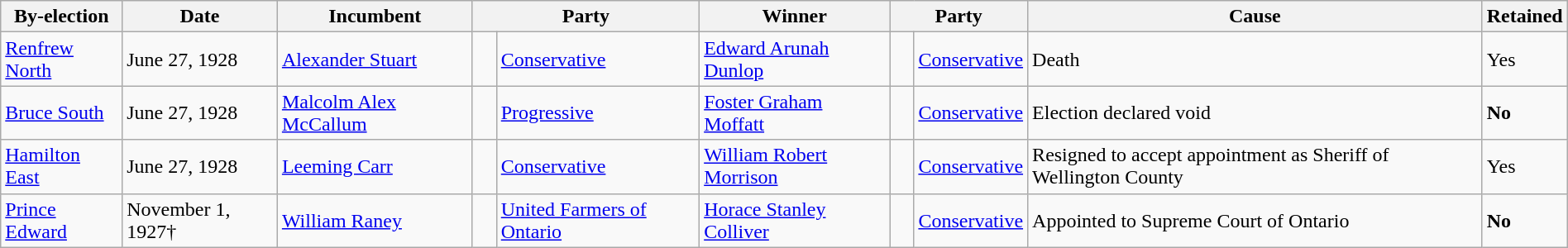<table class=wikitable style="width:100%">
<tr>
<th>By-election</th>
<th>Date</th>
<th>Incumbent</th>
<th colspan=2>Party</th>
<th>Winner</th>
<th colspan=2>Party</th>
<th>Cause</th>
<th>Retained</th>
</tr>
<tr>
<td><a href='#'>Renfrew North</a></td>
<td>June 27, 1928</td>
<td><a href='#'>Alexander Stuart</a></td>
<td>   </td>
<td><a href='#'>Conservative</a></td>
<td><a href='#'>Edward Arunah Dunlop</a></td>
<td>   </td>
<td><a href='#'>Conservative</a></td>
<td>Death</td>
<td>Yes</td>
</tr>
<tr>
<td><a href='#'>Bruce South</a></td>
<td>June 27, 1928</td>
<td><a href='#'>Malcolm Alex McCallum</a></td>
<td>   </td>
<td><a href='#'>Progressive</a></td>
<td><a href='#'>Foster Graham Moffatt</a></td>
<td>   </td>
<td><a href='#'>Conservative</a></td>
<td>Election declared void</td>
<td><strong>No</strong></td>
</tr>
<tr>
<td><a href='#'>Hamilton East</a></td>
<td>June 27, 1928</td>
<td><a href='#'>Leeming Carr</a></td>
<td>   </td>
<td><a href='#'>Conservative</a></td>
<td><a href='#'>William Robert Morrison</a></td>
<td>   </td>
<td><a href='#'>Conservative</a></td>
<td>Resigned to accept appointment as Sheriff of Wellington County</td>
<td>Yes</td>
</tr>
<tr>
<td><a href='#'>Prince Edward</a></td>
<td>November 1, 1927†</td>
<td><a href='#'>William Raney</a></td>
<td>   </td>
<td><a href='#'>United Farmers of Ontario</a></td>
<td><a href='#'>Horace Stanley Colliver</a></td>
<td>   </td>
<td><a href='#'>Conservative</a></td>
<td>Appointed to Supreme Court of Ontario</td>
<td><strong>No</strong></td>
</tr>
</table>
